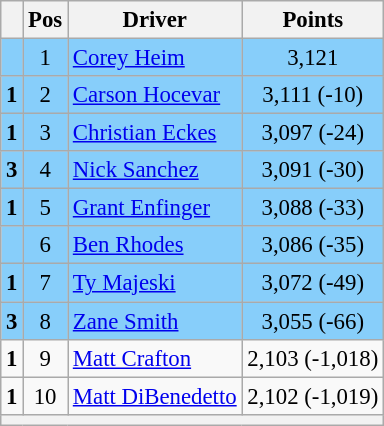<table class="wikitable" style="font-size: 95%;">
<tr>
<th></th>
<th>Pos</th>
<th>Driver</th>
<th>Points</th>
</tr>
<tr style="background:#87CEFA;">
<td align="left"></td>
<td style="text-align:center;">1</td>
<td><a href='#'>Corey Heim</a></td>
<td style="text-align:center;">3,121</td>
</tr>
<tr style="background:#87CEFA;">
<td align="left"> <strong>1</strong></td>
<td style="text-align:center;">2</td>
<td><a href='#'>Carson Hocevar</a></td>
<td style="text-align:center;">3,111 (-10)</td>
</tr>
<tr style="background:#87CEFA;">
<td align="left"> <strong>1</strong></td>
<td style="text-align:center;">3</td>
<td><a href='#'>Christian Eckes</a></td>
<td style="text-align:center;">3,097 (-24)</td>
</tr>
<tr style="background:#87CEFA;">
<td align="left"> <strong>3</strong></td>
<td style="text-align:center;">4</td>
<td><a href='#'>Nick Sanchez</a></td>
<td style="text-align:center;">3,091 (-30)</td>
</tr>
<tr style="background:#87CEFA;">
<td align="left"> <strong>1</strong></td>
<td style="text-align:center;">5</td>
<td><a href='#'>Grant Enfinger</a></td>
<td style="text-align:center;">3,088 (-33)</td>
</tr>
<tr style="background:#87CEFA;">
<td align="left"></td>
<td style="text-align:center;">6</td>
<td><a href='#'>Ben Rhodes</a></td>
<td style="text-align:center;">3,086 (-35)</td>
</tr>
<tr style="background:#87CEFA;">
<td align="left"> <strong>1</strong></td>
<td style="text-align:center;">7</td>
<td><a href='#'>Ty Majeski</a></td>
<td style="text-align:center;">3,072 (-49)</td>
</tr>
<tr style="background:#87CEFA;">
<td align="left"> <strong>3</strong></td>
<td style="text-align:center;">8</td>
<td><a href='#'>Zane Smith</a></td>
<td style="text-align:center;">3,055 (-66)</td>
</tr>
<tr>
<td align="left"> <strong>1</strong></td>
<td style="text-align:center;">9</td>
<td><a href='#'>Matt Crafton</a></td>
<td style="text-align:center;">2,103 (-1,018)</td>
</tr>
<tr>
<td align="left"> <strong>1</strong></td>
<td style="text-align:center;">10</td>
<td><a href='#'>Matt DiBenedetto</a></td>
<td style="text-align:center;">2,102 (-1,019)</td>
</tr>
<tr class="sortbottom">
<th colspan="9"></th>
</tr>
</table>
